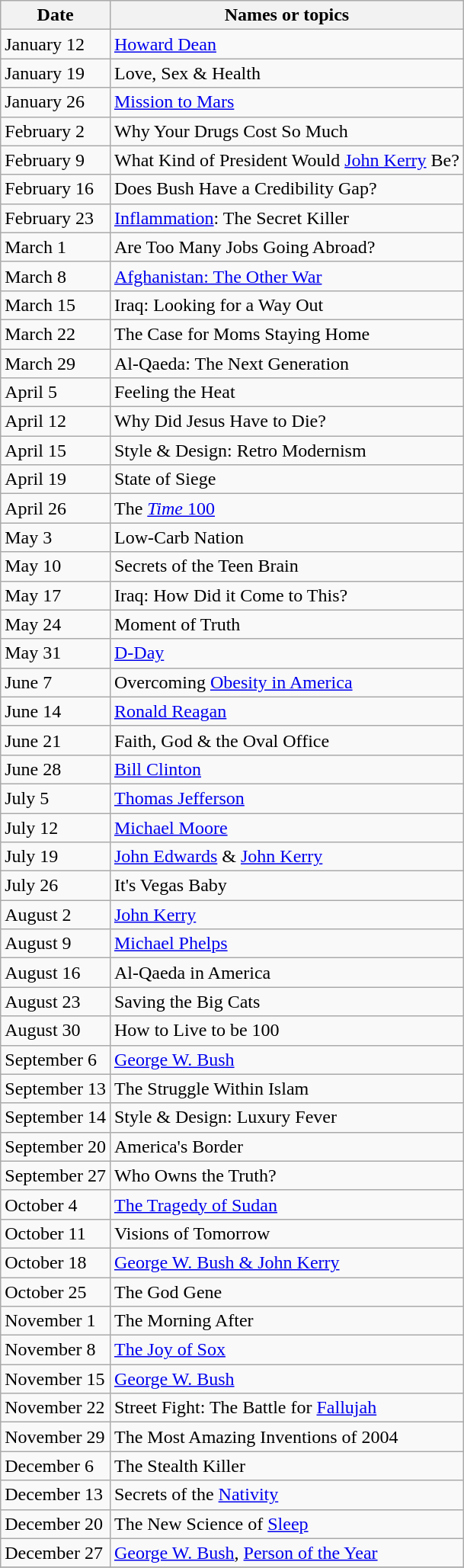<table class="wikitable">
<tr>
<th>Date</th>
<th>Names or topics</th>
</tr>
<tr>
<td>January 12</td>
<td><a href='#'>Howard Dean</a></td>
</tr>
<tr>
<td>January 19</td>
<td>Love, Sex & Health</td>
</tr>
<tr>
<td>January 26</td>
<td><a href='#'>Mission to Mars</a></td>
</tr>
<tr>
<td>February 2</td>
<td>Why Your Drugs Cost So Much</td>
</tr>
<tr>
<td>February 9</td>
<td>What Kind of President Would <a href='#'>John Kerry</a> Be?</td>
</tr>
<tr>
<td>February 16</td>
<td>Does Bush Have a Credibility Gap?</td>
</tr>
<tr>
<td>February 23</td>
<td><a href='#'>Inflammation</a>: The Secret Killer</td>
</tr>
<tr>
<td>March 1</td>
<td>Are Too Many Jobs Going Abroad?</td>
</tr>
<tr>
<td>March 8</td>
<td><a href='#'>Afghanistan: The Other War</a></td>
</tr>
<tr>
<td>March 15</td>
<td>Iraq: Looking for a Way Out</td>
</tr>
<tr>
<td>March 22</td>
<td>The Case for Moms Staying Home</td>
</tr>
<tr>
<td>March 29</td>
<td>Al-Qaeda: The Next Generation</td>
</tr>
<tr>
<td>April 5</td>
<td>Feeling the Heat</td>
</tr>
<tr>
<td>April 12</td>
<td>Why Did Jesus Have to Die?</td>
</tr>
<tr>
<td>April 15</td>
<td>Style & Design: Retro Modernism</td>
</tr>
<tr>
<td>April 19</td>
<td>State of Siege</td>
</tr>
<tr>
<td>April 26</td>
<td>The <a href='#'><em>Time</em> 100</a></td>
</tr>
<tr>
<td>May 3</td>
<td>Low-Carb Nation</td>
</tr>
<tr>
<td>May 10</td>
<td>Secrets of the Teen Brain</td>
</tr>
<tr>
<td>May 17</td>
<td>Iraq: How Did it Come to This?</td>
</tr>
<tr>
<td>May 24</td>
<td>Moment of Truth</td>
</tr>
<tr>
<td>May 31</td>
<td><a href='#'>D-Day</a></td>
</tr>
<tr>
<td>June 7</td>
<td>Overcoming <a href='#'>Obesity in America</a></td>
</tr>
<tr>
<td>June 14</td>
<td><a href='#'>Ronald Reagan</a></td>
</tr>
<tr>
<td>June 21</td>
<td>Faith, God & the Oval Office</td>
</tr>
<tr>
<td>June 28</td>
<td><a href='#'>Bill Clinton</a></td>
</tr>
<tr>
<td>July 5</td>
<td><a href='#'>Thomas Jefferson</a></td>
</tr>
<tr>
<td>July 12</td>
<td><a href='#'>Michael Moore</a></td>
</tr>
<tr>
<td>July 19</td>
<td><a href='#'>John Edwards</a> & <a href='#'>John Kerry</a></td>
</tr>
<tr>
<td>July 26</td>
<td>It's Vegas Baby</td>
</tr>
<tr>
<td>August 2</td>
<td><a href='#'>John Kerry</a></td>
</tr>
<tr>
<td>August 9</td>
<td><a href='#'>Michael Phelps</a></td>
</tr>
<tr>
<td>August 16</td>
<td>Al-Qaeda in America</td>
</tr>
<tr>
<td>August 23</td>
<td>Saving the Big Cats</td>
</tr>
<tr>
<td>August 30</td>
<td>How to Live to be 100</td>
</tr>
<tr>
<td>September 6</td>
<td><a href='#'>George W. Bush</a></td>
</tr>
<tr>
<td>September 13</td>
<td>The Struggle Within Islam</td>
</tr>
<tr>
<td>September 14</td>
<td>Style & Design: Luxury Fever</td>
</tr>
<tr>
<td>September 20</td>
<td>America's Border</td>
</tr>
<tr>
<td>September 27</td>
<td>Who Owns the Truth?</td>
</tr>
<tr>
<td>October 4</td>
<td><a href='#'>The Tragedy of Sudan</a></td>
</tr>
<tr>
<td>October 11</td>
<td>Visions of Tomorrow</td>
</tr>
<tr>
<td>October 18</td>
<td><a href='#'>George W. Bush & John Kerry</a></td>
</tr>
<tr>
<td>October 25</td>
<td>The God Gene</td>
</tr>
<tr>
<td>November 1</td>
<td>The Morning After</td>
</tr>
<tr>
<td>November 8</td>
<td><a href='#'>The Joy of Sox</a></td>
</tr>
<tr>
<td>November 15</td>
<td><a href='#'>George W. Bush</a></td>
</tr>
<tr>
<td>November 22</td>
<td>Street Fight: The Battle for <a href='#'>Fallujah</a></td>
</tr>
<tr>
<td>November 29</td>
<td>The Most Amazing Inventions of 2004</td>
</tr>
<tr>
<td>December 6</td>
<td>The Stealth Killer</td>
</tr>
<tr>
<td>December 13</td>
<td>Secrets of the <a href='#'>Nativity</a></td>
</tr>
<tr>
<td>December 20</td>
<td>The New Science of <a href='#'>Sleep</a></td>
</tr>
<tr>
<td>December 27</td>
<td><a href='#'>George W. Bush</a>, <a href='#'>Person of the Year</a></td>
</tr>
<tr>
</tr>
</table>
